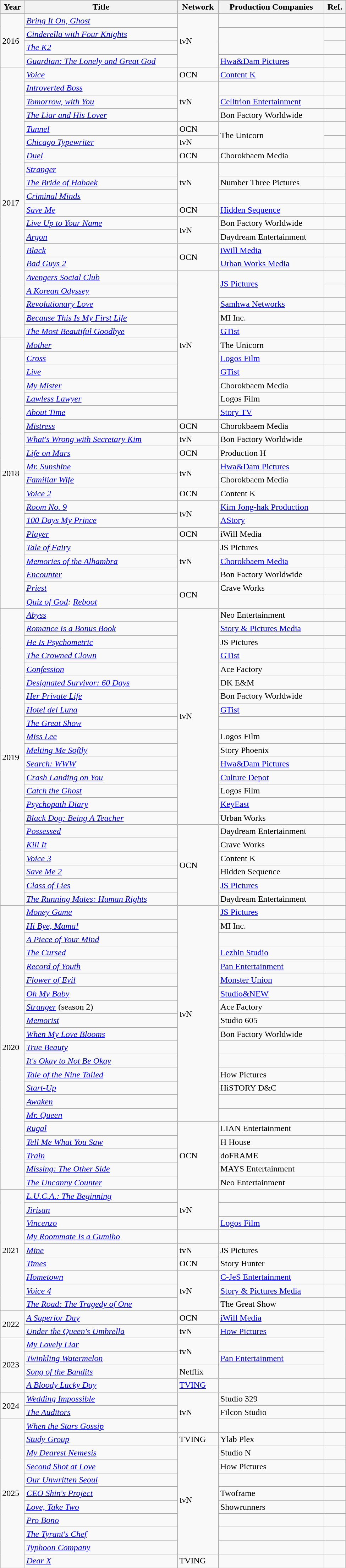<table class="wikitable" style="width:650px">
<tr>
<th>Year</th>
<th>Title</th>
<th>Network</th>
<th>Production Companies</th>
<th>Ref.</th>
</tr>
<tr>
<td rowspan="4">2016</td>
<td><em><a href='#'>Bring It On, Ghost</a></em></td>
<td rowspan="4">tvN</td>
<td></td>
<td></td>
</tr>
<tr>
<td><em><a href='#'>Cinderella with Four Knights</a></em></td>
<td rowspan="2"></td>
<td></td>
</tr>
<tr>
<td><em><a href='#'>The K2</a></em></td>
<td></td>
</tr>
<tr>
<td><em><a href='#'>Guardian: The Lonely and Great God</a></em></td>
<td><a href='#'>Hwa&Dam Pictures</a></td>
<td></td>
</tr>
<tr>
<td rowspan="20">2017</td>
<td><em><a href='#'>Voice</a></em></td>
<td>OCN</td>
<td><a href='#'>Content K</a></td>
<td></td>
</tr>
<tr>
<td><em><a href='#'>Introverted Boss</a></em></td>
<td rowspan="3">tvN</td>
<td></td>
<td></td>
</tr>
<tr>
<td><em><a href='#'>Tomorrow, with You</a></em></td>
<td><a href='#'>Celltrion Entertainment</a></td>
<td></td>
</tr>
<tr>
<td><em><a href='#'>The Liar and His Lover</a></em></td>
<td>Bon Factory Worldwide</td>
<td></td>
</tr>
<tr>
<td><em><a href='#'>Tunnel</a></em></td>
<td>OCN</td>
<td rowspan="2">The Unicorn</td>
<td></td>
</tr>
<tr>
<td><em><a href='#'>Chicago Typewriter</a></em></td>
<td>tvN</td>
<td></td>
</tr>
<tr>
<td><em><a href='#'>Duel</a></em></td>
<td>OCN</td>
<td>Chorokbaem Media</td>
<td></td>
</tr>
<tr>
<td><em><a href='#'>Stranger</a></em></td>
<td rowspan="3">tvN</td>
<td></td>
<td></td>
</tr>
<tr>
<td><em><a href='#'>The Bride of Habaek</a></em></td>
<td>Number Three Pictures</td>
<td></td>
</tr>
<tr>
<td><em><a href='#'>Criminal Minds</a></em></td>
<td></td>
<td></td>
</tr>
<tr>
<td><em><a href='#'>Save Me</a></em></td>
<td>OCN</td>
<td><a href='#'>Hidden Sequence</a></td>
<td></td>
</tr>
<tr>
<td><em><a href='#'>Live Up to Your Name</a></em></td>
<td rowspan="2">tvN</td>
<td>Bon Factory Worldwide</td>
<td></td>
</tr>
<tr>
<td><em><a href='#'>Argon</a></em></td>
<td>Daydream Entertainment</td>
<td></td>
</tr>
<tr>
<td><em><a href='#'>Black</a></em></td>
<td rowspan="2">OCN</td>
<td><a href='#'>iWill Media</a></td>
<td></td>
</tr>
<tr>
<td><em><a href='#'>Bad Guys 2</a></em></td>
<td><a href='#'>Urban Works Media</a></td>
<td></td>
</tr>
<tr>
<td><em><a href='#'>Avengers Social Club</a></em></td>
<td rowspan="11">tvN</td>
<td rowspan="2"><a href='#'>JS Pictures</a></td>
<td></td>
</tr>
<tr>
<td><em><a href='#'>A Korean Odyssey</a></em></td>
<td></td>
</tr>
<tr>
<td><em><a href='#'>Revolutionary Love</a></em></td>
<td><a href='#'>Samhwa Networks</a></td>
<td></td>
</tr>
<tr>
<td><em><a href='#'>Because This Is My First Life</a></em></td>
<td>MI Inc.</td>
<td></td>
</tr>
<tr>
<td><em><a href='#'>The Most Beautiful Goodbye</a></em></td>
<td><a href='#'>GTist</a></td>
<td></td>
</tr>
<tr>
<td rowspan="20">2018</td>
<td><em><a href='#'>Mother</a></em></td>
<td>The Unicorn</td>
<td></td>
</tr>
<tr>
<td><em><a href='#'>Cross</a></em></td>
<td><a href='#'>Logos Film</a></td>
<td></td>
</tr>
<tr>
<td><em><a href='#'>Live</a></em></td>
<td><a href='#'>GTist</a></td>
<td></td>
</tr>
<tr>
<td><em><a href='#'>My Mister</a></em></td>
<td>Chorokbaem Media</td>
<td></td>
</tr>
<tr>
<td><em><a href='#'>Lawless Lawyer</a></em></td>
<td>Logos Film</td>
<td></td>
</tr>
<tr>
<td><em><a href='#'>About Time</a></em></td>
<td><a href='#'>Story TV</a></td>
<td></td>
</tr>
<tr>
<td><em><a href='#'>Mistress</a></em></td>
<td>OCN</td>
<td>Chorokbaem Media</td>
<td></td>
</tr>
<tr>
<td><em><a href='#'>What's Wrong with Secretary Kim</a></em></td>
<td>tvN</td>
<td>Bon Factory Worldwide</td>
<td></td>
</tr>
<tr>
<td><em><a href='#'>Life on Mars</a></em></td>
<td>OCN</td>
<td>Production H</td>
<td></td>
</tr>
<tr>
<td><em><a href='#'>Mr. Sunshine</a></em></td>
<td rowspan="2">tvN</td>
<td><a href='#'>Hwa&Dam Pictures</a></td>
<td></td>
</tr>
<tr>
<td><em><a href='#'>Familiar Wife</a></em></td>
<td>Chorokbaem Media</td>
<td></td>
</tr>
<tr>
<td><em><a href='#'>Voice 2</a></em></td>
<td>OCN</td>
<td>Content K</td>
<td></td>
</tr>
<tr>
<td><em><a href='#'>Room No. 9</a></em></td>
<td rowspan="2">tvN</td>
<td><a href='#'>Kim Jong-hak Production</a></td>
<td></td>
</tr>
<tr>
<td><em><a href='#'>100 Days My Prince</a></em></td>
<td><a href='#'>AStory</a></td>
<td></td>
</tr>
<tr>
<td><em><a href='#'>Player</a></em></td>
<td>OCN</td>
<td>iWill Media</td>
<td></td>
</tr>
<tr>
<td><em><a href='#'>Tale of Fairy</a></em></td>
<td rowspan="3">tvN</td>
<td>JS Pictures</td>
<td></td>
</tr>
<tr>
<td><em><a href='#'>Memories of the Alhambra</a></em></td>
<td><a href='#'>Chorokbaem Media</a></td>
<td></td>
</tr>
<tr>
<td><em><a href='#'>Encounter</a></em></td>
<td>Bon Factory Worldwide</td>
<td></td>
</tr>
<tr>
<td><em><a href='#'>Priest</a></em></td>
<td rowspan="2">OCN</td>
<td>Crave Works</td>
<td></td>
</tr>
<tr>
<td><em><a href='#'>Quiz of God</a>: <a href='#'>Reboot</a></em></td>
<td></td>
<td></td>
</tr>
<tr>
<td rowspan="22">2019</td>
<td><em><a href='#'>Abyss</a></em></td>
<td rowspan="16">tvN</td>
<td>Neo Entertainment</td>
<td></td>
</tr>
<tr>
<td><em><a href='#'>Romance Is a Bonus Book</a></em></td>
<td><a href='#'>Story & Pictures Media</a></td>
<td></td>
</tr>
<tr>
<td><em><a href='#'>He Is Psychometric</a></em></td>
<td>JS Pictures</td>
<td></td>
</tr>
<tr>
<td><em><a href='#'>The Crowned Clown</a></em></td>
<td><a href='#'>GTist</a></td>
<td></td>
</tr>
<tr>
<td><em><a href='#'>Confession</a></em></td>
<td>Ace Factory</td>
<td></td>
</tr>
<tr>
<td><em><a href='#'>Designated Survivor: 60 Days</a></em></td>
<td>DK E&M</td>
<td></td>
</tr>
<tr>
<td><em><a href='#'>Her Private Life</a></em></td>
<td>Bon Factory Worldwide</td>
<td></td>
</tr>
<tr>
<td><em><a href='#'>Hotel del Luna</a></em></td>
<td><a href='#'>GTist</a></td>
<td></td>
</tr>
<tr>
<td><em><a href='#'>The Great Show</a></em></td>
<td></td>
<td></td>
</tr>
<tr>
<td><em><a href='#'>Miss Lee</a></em></td>
<td>Logos Film</td>
<td></td>
</tr>
<tr>
<td><em><a href='#'>Melting Me Softly</a></em></td>
<td>Story Phoenix</td>
<td></td>
</tr>
<tr>
<td><em><a href='#'>Search: WWW</a></em></td>
<td><a href='#'>Hwa&Dam Pictures</a></td>
<td></td>
</tr>
<tr>
<td><em><a href='#'>Crash Landing on You</a></em></td>
<td><a href='#'>Culture Depot</a></td>
<td></td>
</tr>
<tr>
<td><em><a href='#'>Catch the Ghost</a></em></td>
<td>Logos Film</td>
<td></td>
</tr>
<tr>
<td><em><a href='#'>Psychopath Diary</a></em></td>
<td><a href='#'>KeyEast</a></td>
<td></td>
</tr>
<tr>
<td><em><a href='#'>Black Dog: Being A Teacher</a></em></td>
<td>Urban Works</td>
<td></td>
</tr>
<tr>
<td><em><a href='#'>Possessed</a></em></td>
<td rowspan="6">OCN</td>
<td>Daydream Entertainment</td>
<td></td>
</tr>
<tr>
<td><em><a href='#'>Kill It</a></em></td>
<td>Crave Works</td>
<td></td>
</tr>
<tr>
<td><em><a href='#'>Voice 3</a></em></td>
<td>Content K</td>
<td></td>
</tr>
<tr>
<td><em><a href='#'>Save Me 2</a></em></td>
<td>Hidden Sequence</td>
<td></td>
</tr>
<tr>
<td><em><a href='#'>Class of Lies</a></em></td>
<td><a href='#'>JS Pictures</a></td>
<td></td>
</tr>
<tr>
<td><em><a href='#'>The Running Mates: Human Rights</a></em></td>
<td>Daydream Entertainment</td>
<td></td>
</tr>
<tr>
<td rowspan="21">2020</td>
<td><em><a href='#'>Money Game</a></em></td>
<td rowspan="16">tvN</td>
<td><a href='#'>JS Pictures</a></td>
<td></td>
</tr>
<tr>
<td><em><a href='#'>Hi Bye, Mama!</a></em></td>
<td>MI Inc.</td>
<td></td>
</tr>
<tr>
<td><em><a href='#'>A Piece of Your Mind</a></em></td>
<td></td>
<td></td>
</tr>
<tr>
<td><em><a href='#'>The Cursed</a></em></td>
<td><a href='#'>Lezhin Studio</a></td>
<td></td>
</tr>
<tr>
<td><em><a href='#'>Record of Youth</a></em></td>
<td><a href='#'>Pan Entertainment</a></td>
<td></td>
</tr>
<tr>
<td><em><a href='#'>Flower of Evil</a></em></td>
<td><a href='#'>Monster Union</a></td>
<td></td>
</tr>
<tr>
<td><em><a href='#'>Oh My Baby</a></em></td>
<td><a href='#'>Studio&NEW</a></td>
<td></td>
</tr>
<tr>
<td><em><a href='#'>Stranger</a></em> (season 2)</td>
<td>Ace Factory</td>
<td></td>
</tr>
<tr>
<td><em><a href='#'>Memorist</a></em></td>
<td>Studio 605</td>
<td></td>
</tr>
<tr>
<td><em><a href='#'>When My Love Blooms</a></em></td>
<td>Bon Factory Worldwide</td>
<td></td>
</tr>
<tr>
<td><em><a href='#'>True Beauty</a></em></td>
<td></td>
<td></td>
</tr>
<tr>
<td><em><a href='#'>It's Okay to Not Be Okay</a></em></td>
<td></td>
<td></td>
</tr>
<tr>
<td><em><a href='#'>Tale of the Nine Tailed</a></em></td>
<td>How Pictures</td>
<td></td>
</tr>
<tr>
<td><em><a href='#'>Start-Up</a></em></td>
<td>HiSTORY D&C</td>
<td></td>
</tr>
<tr>
<td><em><a href='#'>Awaken</a></em></td>
<td></td>
<td></td>
</tr>
<tr>
<td><em><a href='#'>Mr. Queen</a></em></td>
<td></td>
<td></td>
</tr>
<tr>
<td><em><a href='#'>Rugal</a></em></td>
<td rowspan="5">OCN</td>
<td>LIAN Entertainment</td>
<td></td>
</tr>
<tr>
<td><em><a href='#'>Tell Me What You Saw</a></em></td>
<td>H House</td>
<td></td>
</tr>
<tr>
<td><em><a href='#'>Train</a></em></td>
<td>doFRAME</td>
<td></td>
</tr>
<tr>
<td><em><a href='#'>Missing: The Other Side</a></em></td>
<td>MAYS Entertainment</td>
<td></td>
</tr>
<tr>
<td><em><a href='#'>The Uncanny Counter</a></em></td>
<td>Neo Entertainment</td>
<td></td>
</tr>
<tr>
<td rowspan="9">2021</td>
<td><em><a href='#'>L.U.C.A.: The Beginning</a></em></td>
<td rowspan="3">tvN</td>
<td></td>
<td></td>
</tr>
<tr>
<td><em><a href='#'>Jirisan</a></em></td>
<td></td>
<td></td>
</tr>
<tr>
<td><em><a href='#'>Vincenzo</a></em></td>
<td><a href='#'>Logos Film</a></td>
<td></td>
</tr>
<tr>
<td><em><a href='#'>My Roommate Is a Gumiho</a></em></td>
<td></td>
<td><a href='#'></a></td>
<td></td>
</tr>
<tr>
<td><em><a href='#'>Mine</a></em></td>
<td>tvN</td>
<td>JS Pictures</td>
<td></td>
</tr>
<tr>
<td><em><a href='#'>Times</a></em></td>
<td>OCN</td>
<td>Story Hunter</td>
<td></td>
</tr>
<tr>
<td><em><a href='#'>Hometown</a></em></td>
<td rowspan="3">tvN</td>
<td><a href='#'>C-JeS Entertainment</a></td>
<td></td>
</tr>
<tr>
<td><em><a href='#'>Voice 4</a></em></td>
<td><a href='#'>Story & Pictures Media</a></td>
<td></td>
</tr>
<tr>
<td><em><a href='#'>The Road: The Tragedy of One</a></em></td>
<td>The Great Show</td>
<td></td>
</tr>
<tr>
<td rowspan="2">2022</td>
<td><em><a href='#'>A Superior Day</a></em></td>
<td>OCN</td>
<td><a href='#'>iWill Media</a></td>
<td></td>
</tr>
<tr>
<td><em><a href='#'>Under the Queen's Umbrella</a></em></td>
<td>tvN</td>
<td><a href='#'>How Pictures</a></td>
</tr>
<tr>
<td rowspan="4">2023</td>
<td><em><a href='#'>My Lovely Liar</a></em></td>
<td rowspan="2">tvN</td>
<td></td>
</tr>
<tr>
<td><em><a href='#'>Twinkling Watermelon</a></em></td>
<td><a href='#'>Pan Entertainment</a></td>
</tr>
<tr>
<td><em><a href='#'>Song of the Bandits</a></em></td>
<td>Netflix</td>
<td></td>
</tr>
<tr>
<td><em><a href='#'>A Bloody Lucky Day</a></em></td>
<td><a href='#'>TVING</a></td>
<td></td>
<td></td>
</tr>
<tr>
<td rowspan="2">2024</td>
<td><em><a href='#'>Wedding Impossible</a></em></td>
<td rowspan="3">tvN</td>
<td>Studio 329</td>
<td></td>
</tr>
<tr>
<td><em><a href='#'>The Auditors</a></em></td>
<td>Filcon Studio</td>
<td></td>
</tr>
<tr>
<td rowspan="11">2025</td>
<td><em><a href='#'>When the Stars Gossip</a></em></td>
<td></td>
<td></td>
</tr>
<tr>
<td><em><a href='#'>Study Group</a></em></td>
<td>TVING</td>
<td>Ylab Plex</td>
<td></td>
</tr>
<tr>
<td><em><a href='#'>My Dearest Nemesis</a></em></td>
<td rowspan="8">tvN</td>
<td>Studio N</td>
<td></td>
</tr>
<tr>
<td><em><a href='#'>Second Shot at Love</a></em></td>
<td>How Pictures</td>
<td></td>
</tr>
<tr>
<td><em><a href='#'>Our Unwritten Seoul</a></em></td>
<td></td>
<td></td>
</tr>
<tr>
<td><em><a href='#'>CEO Shin's Project</a></em></td>
<td>Twoframe</td>
<td></td>
</tr>
<tr>
<td><em><a href='#'>Love, Take Two</a></em></td>
<td>Showrunners</td>
<td></td>
</tr>
<tr>
<td><em><a href='#'>Pro Bono</a></em></td>
<td></td>
<td></td>
</tr>
<tr>
<td><em><a href='#'>The Tyrant's Chef</a></em></td>
<td></td>
<td></td>
</tr>
<tr>
<td><em><a href='#'>Typhoon Company</a></em></td>
<td></td>
<td></td>
</tr>
<tr>
<td><em><a href='#'>Dear X</a></em></td>
<td>TVING</td>
<td></td>
<td></td>
</tr>
</table>
